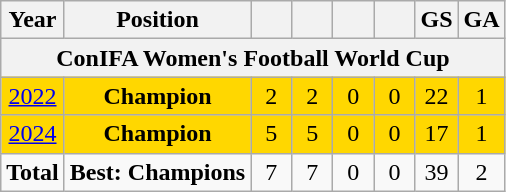<table class="wikitable" style="text-align:center;">
<tr>
<th>Year</th>
<th>Position</th>
<th width=20></th>
<th width=20></th>
<th width=20></th>
<th width=20></th>
<th width=20>GS</th>
<th width=20>GA</th>
</tr>
<tr>
<th colspan=8>ConIFA Women's Football World Cup</th>
</tr>
<tr bgcolor=gold>
<td> <a href='#'>2022</a></td>
<td><strong>Champion</strong></td>
<td>2</td>
<td>2</td>
<td>0</td>
<td>0</td>
<td>22</td>
<td>1</td>
</tr>
<tr bgcolor=gold>
<td> <a href='#'>2024</a></td>
<td><strong>Champion</strong></td>
<td>5</td>
<td>5</td>
<td>0</td>
<td>0</td>
<td>17</td>
<td>1</td>
</tr>
<tr>
<td><strong>Total</strong></td>
<td><strong>Best: Champions</strong></td>
<td>7</td>
<td>7</td>
<td>0</td>
<td>0</td>
<td>39</td>
<td>2</td>
</tr>
</table>
